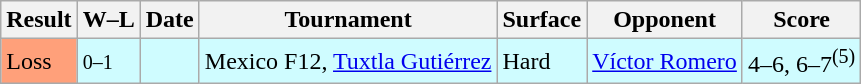<table class="sortable wikitable">
<tr>
<th>Result</th>
<th class="unsortable">W–L</th>
<th>Date</th>
<th>Tournament</th>
<th>Surface</th>
<th>Opponent</th>
<th class="unsortable">Score</th>
</tr>
<tr style="background:#cffcff;">
<td style="background:#ffa07a;">Loss</td>
<td><small>0–1</small></td>
<td></td>
<td>Mexico F12, <a href='#'>Tuxtla Gutiérrez</a></td>
<td>Hard</td>
<td> <a href='#'>Víctor Romero</a></td>
<td>4–6, 6–7<sup>(5)</sup></td>
</tr>
</table>
